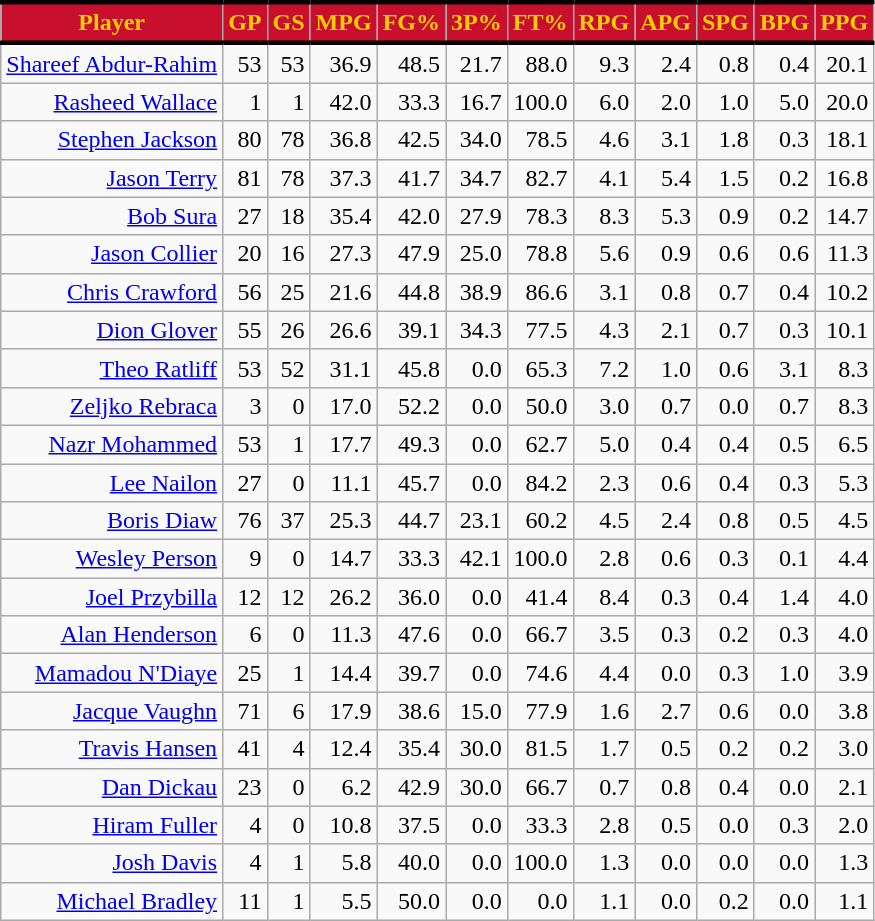<table class="wikitable sortable" style="text-align:right;">
<tr>
<th style="background:#C8102E; color:#FFCD00; border-top:#010101 3px solid; border-bottom:#010101 3px solid;">Player</th>
<th style="background:#C8102E; color:#FFCD00; border-top:#010101 3px solid; border-bottom:#010101 3px solid;">GP</th>
<th style="background:#C8102E; color:#FFCD00; border-top:#010101 3px solid; border-bottom:#010101 3px solid;">GS</th>
<th style="background:#C8102E; color:#FFCD00; border-top:#010101 3px solid; border-bottom:#010101 3px solid;">MPG</th>
<th style="background:#C8102E; color:#FFCD00; border-top:#010101 3px solid; border-bottom:#010101 3px solid;">FG%</th>
<th style="background:#C8102E; color:#FFCD00; border-top:#010101 3px solid; border-bottom:#010101 3px solid;">3P%</th>
<th style="background:#C8102E; color:#FFCD00; border-top:#010101 3px solid; border-bottom:#010101 3px solid;">FT%</th>
<th style="background:#C8102E; color:#FFCD00; border-top:#010101 3px solid; border-bottom:#010101 3px solid;">RPG</th>
<th style="background:#C8102E; color:#FFCD00; border-top:#010101 3px solid; border-bottom:#010101 3px solid;">APG</th>
<th style="background:#C8102E; color:#FFCD00; border-top:#010101 3px solid; border-bottom:#010101 3px solid;">SPG</th>
<th style="background:#C8102E; color:#FFCD00; border-top:#010101 3px solid; border-bottom:#010101 3px solid;">BPG</th>
<th style="background:#C8102E; color:#FFCD00; border-top:#010101 3px solid; border-bottom:#010101 3px solid;">PPG</th>
</tr>
<tr>
<td><a href='#'>Shareef Abdur-Rahim</a></td>
<td>53</td>
<td>53</td>
<td>36.9</td>
<td>48.5</td>
<td>21.7</td>
<td>88.0</td>
<td>9.3</td>
<td>2.4</td>
<td>0.8</td>
<td>0.4</td>
<td>20.1</td>
</tr>
<tr>
<td><a href='#'>Rasheed Wallace</a></td>
<td>1</td>
<td>1</td>
<td>42.0</td>
<td>33.3</td>
<td>16.7</td>
<td>100.0</td>
<td>6.0</td>
<td>2.0</td>
<td>1.0</td>
<td>5.0</td>
<td>20.0</td>
</tr>
<tr>
<td><a href='#'>Stephen Jackson</a></td>
<td>80</td>
<td>78</td>
<td>36.8</td>
<td>42.5</td>
<td>34.0</td>
<td>78.5</td>
<td>4.6</td>
<td>3.1</td>
<td>1.8</td>
<td>0.3</td>
<td>18.1</td>
</tr>
<tr>
<td><a href='#'>Jason Terry</a></td>
<td>81</td>
<td>78</td>
<td>37.3</td>
<td>41.7</td>
<td>34.7</td>
<td>82.7</td>
<td>4.1</td>
<td>5.4</td>
<td>1.5</td>
<td>0.2</td>
<td>16.8</td>
</tr>
<tr>
<td><a href='#'>Bob Sura</a></td>
<td>27</td>
<td>18</td>
<td>35.4</td>
<td>42.0</td>
<td>27.9</td>
<td>78.3</td>
<td>8.3</td>
<td>5.3</td>
<td>0.9</td>
<td>0.2</td>
<td>14.7</td>
</tr>
<tr>
<td><a href='#'>Jason Collier</a></td>
<td>20</td>
<td>16</td>
<td>27.3</td>
<td>47.9</td>
<td>25.0</td>
<td>78.8</td>
<td>5.6</td>
<td>0.9</td>
<td>0.6</td>
<td>0.6</td>
<td>11.3</td>
</tr>
<tr>
<td><a href='#'>Chris Crawford</a></td>
<td>56</td>
<td>25</td>
<td>21.6</td>
<td>44.8</td>
<td>38.9</td>
<td>86.6</td>
<td>3.1</td>
<td>0.8</td>
<td>0.7</td>
<td>0.4</td>
<td>10.2</td>
</tr>
<tr>
<td><a href='#'>Dion Glover</a></td>
<td>55</td>
<td>26</td>
<td>26.6</td>
<td>39.1</td>
<td>34.3</td>
<td>77.5</td>
<td>4.3</td>
<td>2.1</td>
<td>0.7</td>
<td>0.3</td>
<td>10.1</td>
</tr>
<tr>
<td><a href='#'>Theo Ratliff</a></td>
<td>53</td>
<td>52</td>
<td>31.1</td>
<td>45.8</td>
<td>0.0</td>
<td>65.3</td>
<td>7.2</td>
<td>1.0</td>
<td>0.6</td>
<td>3.1</td>
<td>8.3</td>
</tr>
<tr>
<td><a href='#'>Zeljko Rebraca</a></td>
<td>3</td>
<td>0</td>
<td>17.0</td>
<td>52.2</td>
<td>0.0</td>
<td>50.0</td>
<td>3.0</td>
<td>0.7</td>
<td>0.0</td>
<td>0.7</td>
<td>8.3</td>
</tr>
<tr>
<td><a href='#'>Nazr Mohammed</a></td>
<td>53</td>
<td>1</td>
<td>17.7</td>
<td>49.3</td>
<td>0.0</td>
<td>62.7</td>
<td>5.0</td>
<td>0.4</td>
<td>0.4</td>
<td>0.5</td>
<td>6.5</td>
</tr>
<tr>
<td><a href='#'>Lee Nailon</a></td>
<td>27</td>
<td>0</td>
<td>11.1</td>
<td>45.7</td>
<td>0.0</td>
<td>84.2</td>
<td>2.3</td>
<td>0.6</td>
<td>0.4</td>
<td>0.3</td>
<td>5.3</td>
</tr>
<tr>
<td><a href='#'>Boris Diaw</a></td>
<td>76</td>
<td>37</td>
<td>25.3</td>
<td>44.7</td>
<td>23.1</td>
<td>60.2</td>
<td>4.5</td>
<td>2.4</td>
<td>0.8</td>
<td>0.5</td>
<td>4.5</td>
</tr>
<tr>
<td><a href='#'>Wesley Person</a></td>
<td>9</td>
<td>0</td>
<td>14.7</td>
<td>33.3</td>
<td>42.1</td>
<td>100.0</td>
<td>2.8</td>
<td>0.6</td>
<td>0.3</td>
<td>0.1</td>
<td>4.4</td>
</tr>
<tr>
<td><a href='#'>Joel Przybilla</a></td>
<td>12</td>
<td>12</td>
<td>26.2</td>
<td>36.0</td>
<td>0.0</td>
<td>41.4</td>
<td>8.4</td>
<td>0.3</td>
<td>0.4</td>
<td>1.4</td>
<td>4.0</td>
</tr>
<tr>
<td><a href='#'>Alan Henderson</a></td>
<td>6</td>
<td>0</td>
<td>11.3</td>
<td>47.6</td>
<td>0.0</td>
<td>66.7</td>
<td>3.5</td>
<td>0.3</td>
<td>0.2</td>
<td>0.3</td>
<td>4.0</td>
</tr>
<tr>
<td><a href='#'>Mamadou N'Diaye</a></td>
<td>25</td>
<td>1</td>
<td>14.4</td>
<td>39.7</td>
<td>0.0</td>
<td>74.6</td>
<td>4.4</td>
<td>0.0</td>
<td>0.3</td>
<td>1.0</td>
<td>3.9</td>
</tr>
<tr>
<td><a href='#'>Jacque Vaughn</a></td>
<td>71</td>
<td>6</td>
<td>17.9</td>
<td>38.6</td>
<td>15.0</td>
<td>77.9</td>
<td>1.6</td>
<td>2.7</td>
<td>0.6</td>
<td>0.0</td>
<td>3.8</td>
</tr>
<tr>
<td><a href='#'>Travis Hansen</a></td>
<td>41</td>
<td>4</td>
<td>12.4</td>
<td>35.4</td>
<td>30.0</td>
<td>81.5</td>
<td>1.7</td>
<td>0.5</td>
<td>0.2</td>
<td>0.2</td>
<td>3.0</td>
</tr>
<tr>
<td><a href='#'>Dan Dickau</a></td>
<td>23</td>
<td>0</td>
<td>6.2</td>
<td>42.9</td>
<td>30.0</td>
<td>66.7</td>
<td>0.7</td>
<td>0.8</td>
<td>0.4</td>
<td>0.0</td>
<td>2.1</td>
</tr>
<tr>
<td><a href='#'>Hiram Fuller</a></td>
<td>4</td>
<td>0</td>
<td>10.8</td>
<td>37.5</td>
<td>0.0</td>
<td>33.3</td>
<td>2.8</td>
<td>0.5</td>
<td>0.0</td>
<td>0.3</td>
<td>2.0</td>
</tr>
<tr>
<td><a href='#'>Josh Davis</a></td>
<td>4</td>
<td>1</td>
<td>5.8</td>
<td>40.0</td>
<td>0.0</td>
<td>100.0</td>
<td>1.3</td>
<td>0.0</td>
<td>0.0</td>
<td>0.0</td>
<td>1.3</td>
</tr>
<tr>
<td><a href='#'>Michael Bradley</a></td>
<td>11</td>
<td>1</td>
<td>5.5</td>
<td>50.0</td>
<td>0.0</td>
<td>0.0</td>
<td>1.1</td>
<td>0.0</td>
<td>0.2</td>
<td>0.0</td>
<td>1.1</td>
</tr>
</table>
